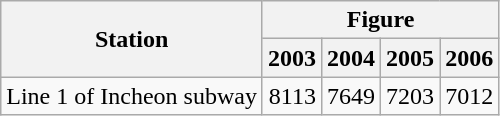<table class="wikitable">
<tr>
<th rowspan="2">Station</th>
<th colspan="4">Figure</th>
</tr>
<tr>
<th>2003</th>
<th>2004</th>
<th>2005</th>
<th>2006</th>
</tr>
<tr ---->
<td align="center">Line 1 of Incheon subway</td>
<td align="right">8113</td>
<td align="right">7649</td>
<td align="right">7203</td>
<td align="right">7012</td>
</tr>
</table>
